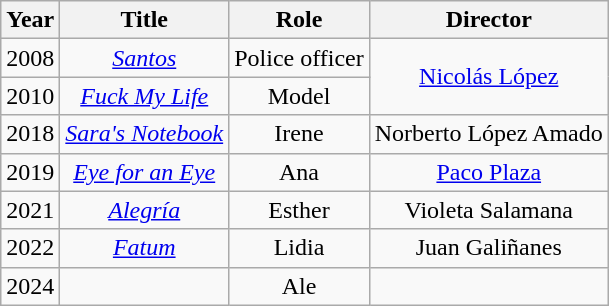<table class="wikitable plainrowheaders" style="text-align:center;" border="1">
<tr>
<th>Year</th>
<th>Title</th>
<th>Role</th>
<th>Director</th>
</tr>
<tr>
<td>2008</td>
<td><em><a href='#'>Santos</a></em></td>
<td>Police officer</td>
<td rowspan=2><a href='#'>Nicolás López</a></td>
</tr>
<tr>
<td>2010</td>
<td><em><a href='#'>Fuck My Life</a></em></td>
<td>Model</td>
</tr>
<tr>
<td>2018</td>
<td><em><a href='#'>Sara's Notebook</a></em></td>
<td>Irene</td>
<td>Norberto López Amado</td>
</tr>
<tr>
<td>2019</td>
<td><em><a href='#'>Eye for an Eye</a></em></td>
<td>Ana</td>
<td><a href='#'>Paco Plaza</a></td>
</tr>
<tr>
<td>2021</td>
<td><em><a href='#'>Alegría</a></em></td>
<td>Esther</td>
<td>Violeta Salamana</td>
</tr>
<tr>
<td>2022</td>
<td><em><a href='#'>Fatum</a></em></td>
<td>Lidia</td>
<td>Juan Galiñanes</td>
</tr>
<tr>
<td>2024</td>
<td></td>
<td>Ale</td>
<td></td>
</tr>
</table>
